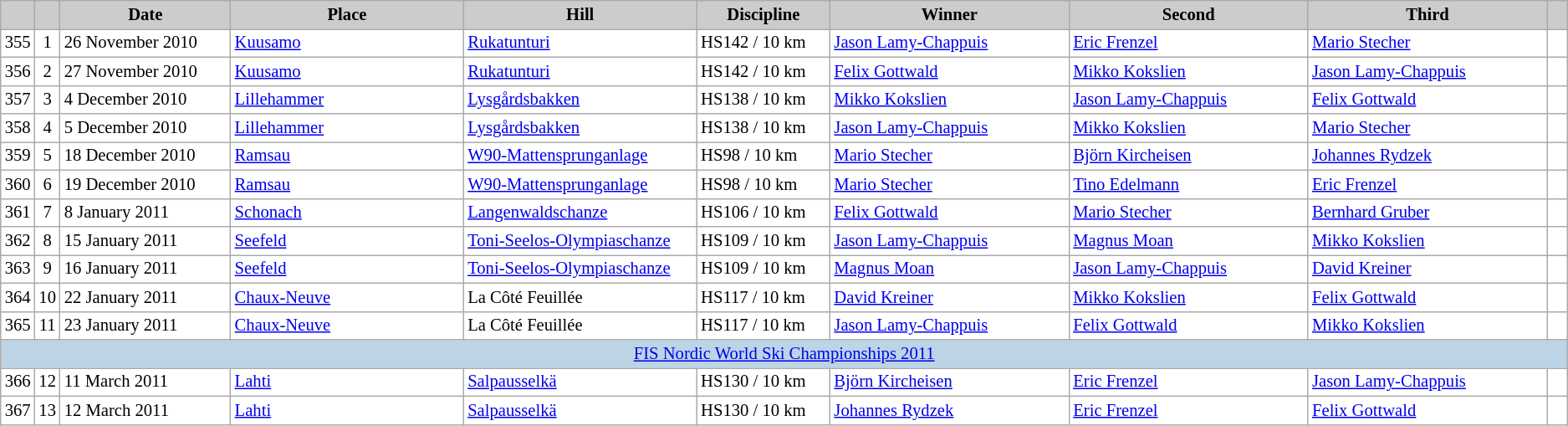<table class="wikitable plainrowheaders" style="background:#fff; font-size:86%; line-height:16px; border:grey solid 1px; border-collapse:collapse;">
<tr style="background:#ccc; text-align:center;">
<th scope="col" style="background:#ccc; width=20 px;"></th>
<th scope="col" style="background:#ccc; width=30 px;"></th>
<th scope="col" style="background:#ccc; width:130px;">Date</th>
<th scope="col" style="background:#ccc; width:180px;">Place</th>
<th scope="col" style="background:#ccc; width:180px;">Hill</th>
<th scope="col" style="background:#ccc; width:100px;">Discipline</th>
<th scope="col" style="background:#ccc; width:185px;">Winner</th>
<th scope="col" style="background:#ccc; width:185px;">Second</th>
<th scope="col" style="background:#ccc; width:185px;">Third</th>
<th scope="col" style="background:#ccc; width:10px;"></th>
</tr>
<tr>
<td align=center>355</td>
<td align=center>1</td>
<td>26 November 2010</td>
<td> <a href='#'>Kuusamo</a></td>
<td><a href='#'>Rukatunturi</a></td>
<td>HS142 / 10 km</td>
<td> <a href='#'>Jason Lamy-Chappuis</a></td>
<td> <a href='#'>Eric Frenzel</a></td>
<td> <a href='#'>Mario Stecher</a></td>
<td></td>
</tr>
<tr>
<td align=center>356</td>
<td align=center>2</td>
<td>27 November 2010</td>
<td> <a href='#'>Kuusamo</a></td>
<td><a href='#'>Rukatunturi</a></td>
<td>HS142 / 10 km</td>
<td> <a href='#'>Felix Gottwald</a></td>
<td> <a href='#'>Mikko Kokslien</a></td>
<td> <a href='#'>Jason Lamy-Chappuis</a></td>
<td></td>
</tr>
<tr>
<td align=center>357</td>
<td align=center>3</td>
<td>4 December 2010</td>
<td> <a href='#'>Lillehammer</a></td>
<td><a href='#'>Lysgårdsbakken</a></td>
<td>HS138 / 10 km</td>
<td> <a href='#'>Mikko Kokslien</a></td>
<td> <a href='#'>Jason Lamy-Chappuis</a></td>
<td> <a href='#'>Felix Gottwald</a></td>
<td></td>
</tr>
<tr>
<td align=center>358</td>
<td align=center>4</td>
<td>5 December 2010</td>
<td> <a href='#'>Lillehammer</a></td>
<td><a href='#'>Lysgårdsbakken</a></td>
<td>HS138 / 10 km</td>
<td> <a href='#'>Jason Lamy-Chappuis</a></td>
<td> <a href='#'>Mikko Kokslien</a></td>
<td> <a href='#'>Mario Stecher</a></td>
<td></td>
</tr>
<tr>
<td align=center>359</td>
<td align=center>5</td>
<td>18 December 2010</td>
<td> <a href='#'>Ramsau</a></td>
<td><a href='#'>W90-Mattensprunganlage</a></td>
<td>HS98 / 10 km</td>
<td> <a href='#'>Mario Stecher</a></td>
<td> <a href='#'>Björn Kircheisen</a></td>
<td> <a href='#'>Johannes Rydzek</a></td>
<td></td>
</tr>
<tr>
<td align=center>360</td>
<td align=center>6</td>
<td>19 December 2010</td>
<td> <a href='#'>Ramsau</a></td>
<td><a href='#'>W90-Mattensprunganlage</a></td>
<td>HS98 / 10 km</td>
<td> <a href='#'>Mario Stecher</a></td>
<td> <a href='#'>Tino Edelmann</a></td>
<td> <a href='#'>Eric Frenzel</a></td>
<td></td>
</tr>
<tr>
<td align=center>361</td>
<td align=center>7</td>
<td>8 January 2011</td>
<td> <a href='#'>Schonach</a></td>
<td><a href='#'>Langenwaldschanze</a></td>
<td>HS106 / 10 km</td>
<td> <a href='#'>Felix Gottwald</a></td>
<td> <a href='#'>Mario Stecher</a></td>
<td> <a href='#'>Bernhard Gruber</a></td>
<td></td>
</tr>
<tr>
<td align=center>362</td>
<td align=center>8</td>
<td>15 January 2011</td>
<td> <a href='#'>Seefeld</a></td>
<td><a href='#'>Toni-Seelos-Olympiaschanze</a></td>
<td>HS109 / 10 km</td>
<td> <a href='#'>Jason Lamy-Chappuis</a></td>
<td> <a href='#'>Magnus Moan</a></td>
<td> <a href='#'>Mikko Kokslien</a></td>
<td></td>
</tr>
<tr>
<td align=center>363</td>
<td align=center>9</td>
<td>16 January 2011</td>
<td> <a href='#'>Seefeld</a></td>
<td><a href='#'>Toni-Seelos-Olympiaschanze</a></td>
<td>HS109 / 10 km</td>
<td> <a href='#'>Magnus Moan</a></td>
<td> <a href='#'>Jason Lamy-Chappuis</a></td>
<td> <a href='#'>David Kreiner</a></td>
<td></td>
</tr>
<tr>
<td align=center>364</td>
<td align=center>10</td>
<td>22 January 2011</td>
<td> <a href='#'>Chaux-Neuve</a></td>
<td>La Côté Feuillée</td>
<td>HS117 / 10 km</td>
<td> <a href='#'>David Kreiner</a></td>
<td> <a href='#'>Mikko Kokslien</a></td>
<td> <a href='#'>Felix Gottwald</a></td>
<td></td>
</tr>
<tr>
<td align=center>365</td>
<td align=center>11</td>
<td>23 January 2011</td>
<td> <a href='#'>Chaux-Neuve</a></td>
<td>La Côté Feuillée</td>
<td>HS117 / 10 km</td>
<td> <a href='#'>Jason Lamy-Chappuis</a></td>
<td> <a href='#'>Felix Gottwald</a></td>
<td> <a href='#'>Mikko Kokslien</a></td>
<td></td>
</tr>
<tr bgcolor=#BCD4E6>
<td colspan="10" align="center"><a href='#'>FIS Nordic World Ski Championships 2011</a></td>
</tr>
<tr>
<td align=center>366</td>
<td align=center>12</td>
<td>11 March 2011</td>
<td> <a href='#'>Lahti</a></td>
<td><a href='#'>Salpausselkä</a></td>
<td>HS130 / 10 km</td>
<td> <a href='#'>Björn Kircheisen</a></td>
<td> <a href='#'>Eric Frenzel</a></td>
<td> <a href='#'>Jason Lamy-Chappuis</a></td>
<td></td>
</tr>
<tr>
<td align=center>367</td>
<td align=center>13</td>
<td>12 March 2011</td>
<td> <a href='#'>Lahti</a></td>
<td><a href='#'>Salpausselkä</a></td>
<td>HS130 / 10 km</td>
<td> <a href='#'>Johannes Rydzek</a></td>
<td> <a href='#'>Eric Frenzel</a></td>
<td> <a href='#'>Felix Gottwald</a></td>
<td></td>
</tr>
</table>
